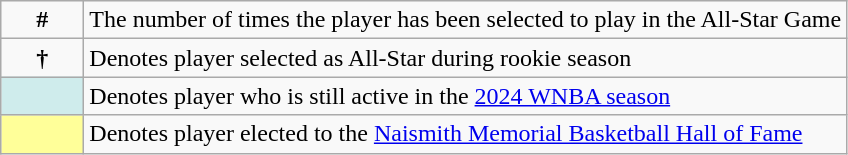<table class="wikitable">
<tr>
<td style="text-align:center"><strong>#</strong></td>
<td>The number of times the player has been selected to play in the All-Star Game</td>
</tr>
<tr>
<td style="text-align:center"><strong>†</strong></td>
<td>Denotes player selected as All-Star during rookie season</td>
</tr>
<tr>
<td style="background-color:#CFECEC; border:1px solid #aaaaaa; width:3em"></td>
<td>Denotes player who is still active in the <a href='#'>2024 WNBA season</a></td>
</tr>
<tr>
<td style="background-color:#FFFF99; border:1px solid #aaaaaa; width:3em"></td>
<td>Denotes player elected to the <a href='#'>Naismith Memorial Basketball Hall of Fame</a></td>
</tr>
</table>
